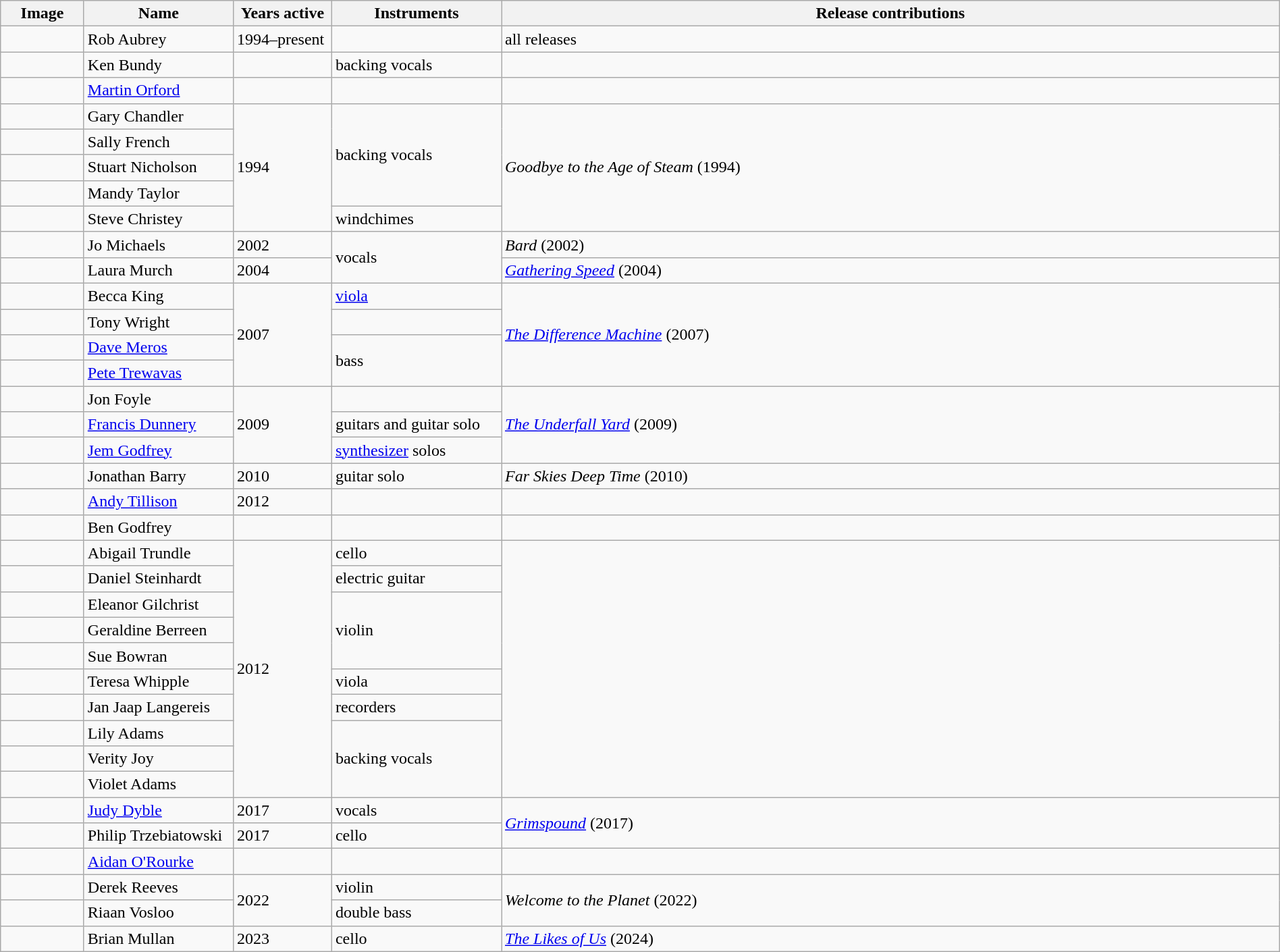<table class="wikitable" border="1" width="100%">
<tr>
<th width="75">Image</th>
<th width="140">Name</th>
<th width="90">Years active</th>
<th width="160">Instruments</th>
<th>Release contributions</th>
</tr>
<tr>
<td></td>
<td>Rob Aubrey</td>
<td>1994–present</td>
<td></td>
<td>all releases</td>
</tr>
<tr>
<td></td>
<td>Ken Bundy</td>
<td></td>
<td>backing vocals</td>
<td></td>
</tr>
<tr>
<td></td>
<td><a href='#'>Martin Orford</a></td>
<td></td>
<td></td>
<td></td>
</tr>
<tr>
<td></td>
<td>Gary Chandler</td>
<td rowspan="5">1994</td>
<td rowspan="4">backing vocals</td>
<td rowspan="5"><em>Goodbye to the Age of Steam</em> (1994)</td>
</tr>
<tr>
<td></td>
<td>Sally French</td>
</tr>
<tr>
<td></td>
<td>Stuart Nicholson</td>
</tr>
<tr>
<td></td>
<td>Mandy Taylor</td>
</tr>
<tr>
<td></td>
<td>Steve Christey</td>
<td>windchimes</td>
</tr>
<tr>
<td></td>
<td>Jo Michaels</td>
<td>2002</td>
<td rowspan="2">vocals</td>
<td><em>Bard</em> (2002)</td>
</tr>
<tr>
<td></td>
<td>Laura Murch</td>
<td>2004</td>
<td><em><a href='#'>Gathering Speed</a></em> (2004)</td>
</tr>
<tr>
<td></td>
<td>Becca King</td>
<td rowspan="4">2007</td>
<td><a href='#'>viola</a></td>
<td rowspan="4"><em><a href='#'>The Difference Machine</a></em> (2007)</td>
</tr>
<tr>
<td></td>
<td>Tony Wright</td>
<td></td>
</tr>
<tr>
<td></td>
<td><a href='#'>Dave Meros</a></td>
<td rowspan="2">bass</td>
</tr>
<tr>
<td></td>
<td><a href='#'>Pete Trewavas</a></td>
</tr>
<tr>
<td></td>
<td>Jon Foyle</td>
<td rowspan="3">2009</td>
<td></td>
<td rowspan="3"><em><a href='#'>The Underfall Yard</a></em> (2009)</td>
</tr>
<tr>
<td></td>
<td><a href='#'>Francis Dunnery</a></td>
<td>guitars and guitar solo</td>
</tr>
<tr>
<td></td>
<td><a href='#'>Jem Godfrey</a></td>
<td><a href='#'>synthesizer</a> solos</td>
</tr>
<tr>
<td></td>
<td>Jonathan Barry</td>
<td>2010</td>
<td>guitar solo</td>
<td><em>Far Skies Deep Time</em> (2010)</td>
</tr>
<tr>
<td></td>
<td><a href='#'>Andy Tillison</a></td>
<td>2012</td>
<td></td>
<td></td>
</tr>
<tr>
<td></td>
<td>Ben Godfrey</td>
<td></td>
<td></td>
<td></td>
</tr>
<tr>
<td></td>
<td>Abigail Trundle</td>
<td rowspan="10">2012</td>
<td>cello</td>
<td rowspan="10"></td>
</tr>
<tr>
<td></td>
<td>Daniel Steinhardt</td>
<td>electric guitar</td>
</tr>
<tr>
<td></td>
<td>Eleanor Gilchrist</td>
<td rowspan="3">violin</td>
</tr>
<tr>
<td></td>
<td>Geraldine Berreen</td>
</tr>
<tr>
<td></td>
<td>Sue Bowran</td>
</tr>
<tr>
<td></td>
<td>Teresa Whipple</td>
<td>viola</td>
</tr>
<tr>
<td></td>
<td>Jan Jaap Langereis</td>
<td>recorders</td>
</tr>
<tr>
<td></td>
<td>Lily Adams</td>
<td rowspan="3">backing vocals</td>
</tr>
<tr>
<td></td>
<td>Verity Joy</td>
</tr>
<tr>
<td></td>
<td>Violet Adams</td>
</tr>
<tr>
<td></td>
<td><a href='#'>Judy Dyble</a></td>
<td>2017 </td>
<td>vocals</td>
<td rowspan="2"><em><a href='#'>Grimspound</a></em> (2017)</td>
</tr>
<tr>
<td></td>
<td>Philip Trzebiatowski</td>
<td>2017</td>
<td>cello</td>
</tr>
<tr>
<td></td>
<td><a href='#'>Aidan O'Rourke</a></td>
<td></td>
<td></td>
<td></td>
</tr>
<tr>
<td></td>
<td>Derek Reeves</td>
<td rowspan="2">2022</td>
<td>violin</td>
<td rowspan="2"><em>Welcome to the Planet</em> (2022)</td>
</tr>
<tr>
<td></td>
<td>Riaan Vosloo</td>
<td>double bass</td>
</tr>
<tr>
<td></td>
<td>Brian Mullan</td>
<td>2023</td>
<td>cello</td>
<td><em><a href='#'>The Likes of Us</a></em> (2024)</td>
</tr>
</table>
